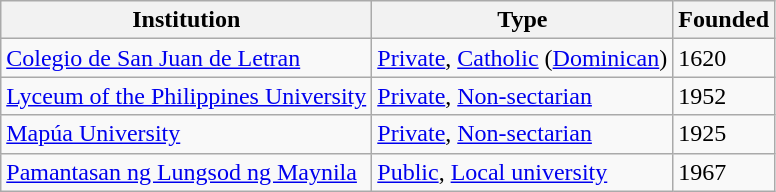<table class="wikitable">
<tr>
<th>Institution</th>
<th>Type</th>
<th>Founded</th>
</tr>
<tr>
<td><a href='#'>Colegio de San Juan de Letran</a></td>
<td><a href='#'>Private</a>, <a href='#'>Catholic</a> (<a href='#'>Dominican</a>)</td>
<td>1620</td>
</tr>
<tr>
<td><a href='#'>Lyceum of the Philippines University</a></td>
<td><a href='#'>Private</a>, <a href='#'>Non-sectarian</a></td>
<td>1952</td>
</tr>
<tr>
<td><a href='#'>Mapúa University</a></td>
<td><a href='#'>Private</a>, <a href='#'>Non-sectarian</a></td>
<td>1925</td>
</tr>
<tr>
<td><a href='#'>Pamantasan ng Lungsod ng Maynila</a></td>
<td><a href='#'>Public</a>, <a href='#'>Local university</a></td>
<td>1967</td>
</tr>
</table>
